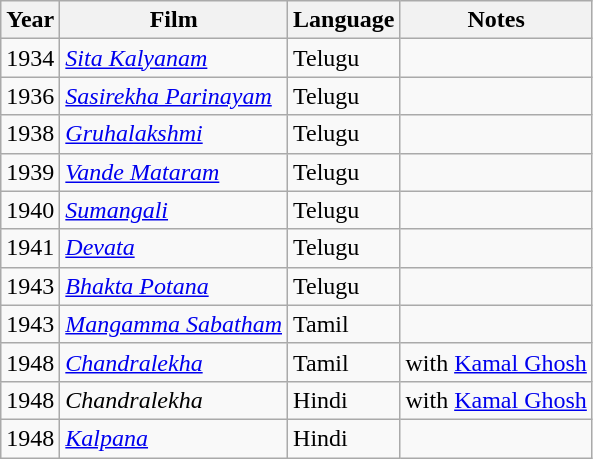<table class="wikitable">
<tr>
<th>Year</th>
<th>Film</th>
<th>Language</th>
<th>Notes</th>
</tr>
<tr>
<td>1934</td>
<td><em><a href='#'>Sita Kalyanam</a></em></td>
<td>Telugu</td>
<td></td>
</tr>
<tr>
<td>1936</td>
<td><em><a href='#'>Sasirekha Parinayam</a></em></td>
<td>Telugu</td>
<td></td>
</tr>
<tr>
<td>1938</td>
<td><em><a href='#'>Gruhalakshmi</a></em></td>
<td>Telugu</td>
<td></td>
</tr>
<tr>
<td>1939</td>
<td><em><a href='#'>Vande Mataram</a></em></td>
<td>Telugu</td>
<td></td>
</tr>
<tr>
<td>1940</td>
<td><em><a href='#'>Sumangali</a></em></td>
<td>Telugu</td>
<td></td>
</tr>
<tr>
<td>1941</td>
<td><em><a href='#'>Devata</a></em></td>
<td>Telugu</td>
<td></td>
</tr>
<tr>
<td>1943</td>
<td><em><a href='#'>Bhakta Potana</a></em></td>
<td>Telugu</td>
<td></td>
</tr>
<tr>
<td>1943</td>
<td><em><a href='#'>Mangamma Sabatham</a></em></td>
<td>Tamil</td>
<td></td>
</tr>
<tr>
<td>1948</td>
<td><em><a href='#'>Chandralekha</a></em></td>
<td>Tamil</td>
<td>with <a href='#'>Kamal Ghosh</a></td>
</tr>
<tr>
<td>1948</td>
<td><em>Chandralekha</em></td>
<td>Hindi</td>
<td>with <a href='#'>Kamal Ghosh</a></td>
</tr>
<tr>
<td>1948</td>
<td><em><a href='#'>Kalpana</a></em></td>
<td>Hindi</td>
<td></td>
</tr>
</table>
